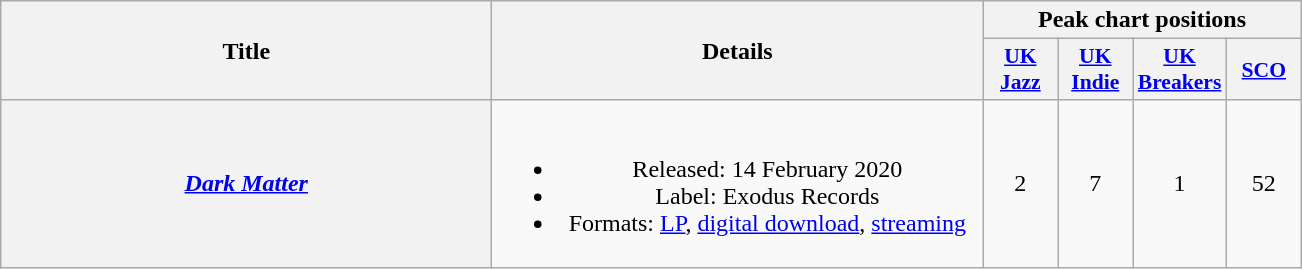<table class="wikitable plainrowheaders" style="text-align:center;" border="1">
<tr>
<th scope="col" rowspan="2" style="width:20em;">Title</th>
<th scope="col" rowspan="2" style="width:20em;">Details</th>
<th colspan="4" scope="col">Peak chart positions</th>
</tr>
<tr>
<th scope="col" style="width:3em;font-size:90%;"><a href='#'>UK<br>Jazz</a><br></th>
<th scope="col" style="width:3em;font-size:90%;"><a href='#'>UK<br>Indie</a><br></th>
<th scope="col" style="width:3em;font-size:90%;"><a href='#'>UK<br>Breakers</a><br></th>
<th scope="col" style="width:3em;font-size:90%;"><a href='#'>SCO</a><br></th>
</tr>
<tr>
<th scope="row"><em><a href='#'>Dark Matter</a></em></th>
<td><br><ul><li>Released: 14 February 2020</li><li>Label: Exodus Records</li><li>Formats: <a href='#'>LP</a>, <a href='#'>digital download</a>, <a href='#'>streaming</a></li></ul></td>
<td>2</td>
<td>7</td>
<td>1</td>
<td>52</td>
</tr>
</table>
